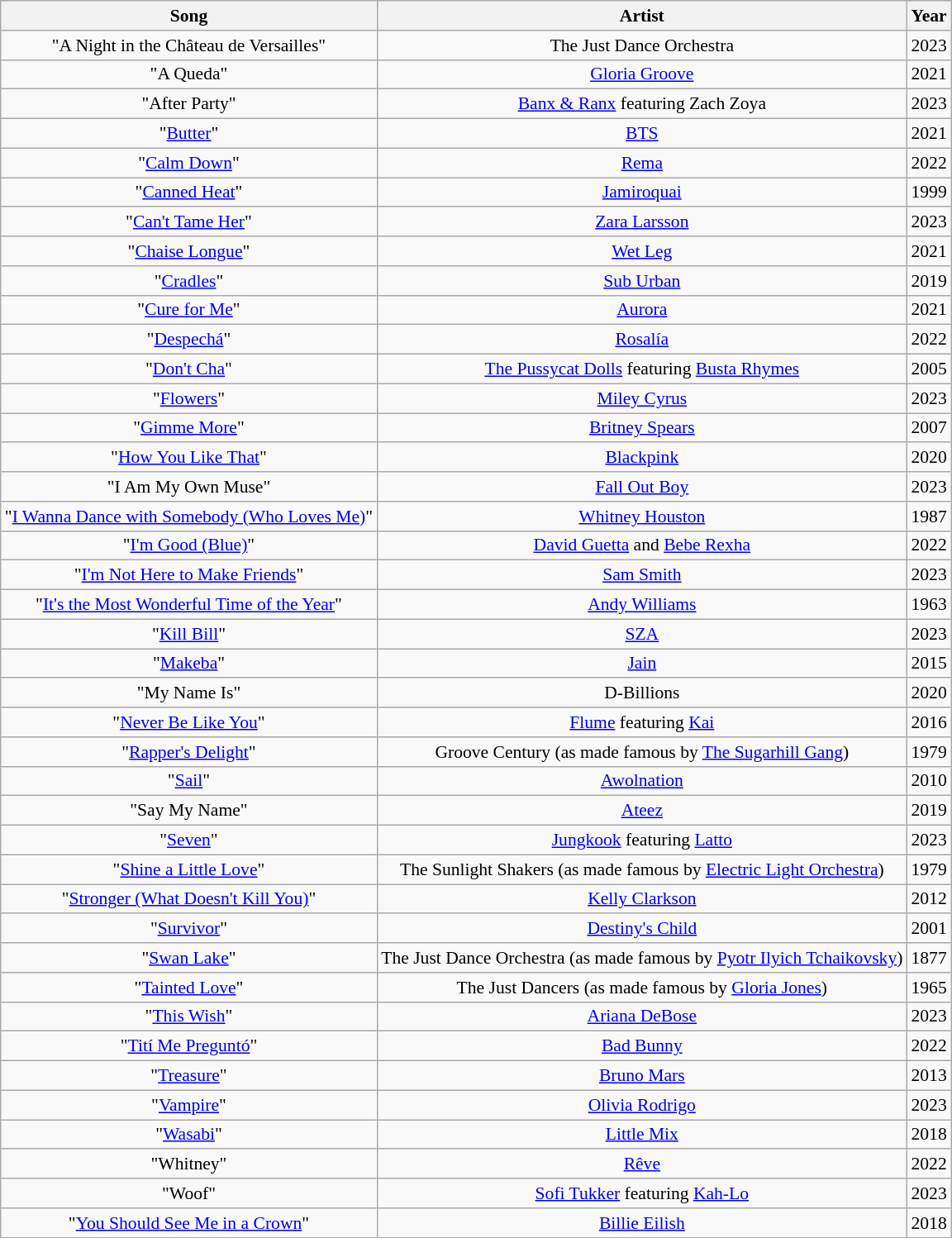<table class="wikitable sortable" style="font-size:90%; text-align:center"; margin="5%">
<tr>
<th>Song</th>
<th>Artist</th>
<th>Year</th>
</tr>
<tr>
<td>"A Night in the Château de Versailles"</td>
<td>The Just Dance Orchestra</td>
<td>2023</td>
</tr>
<tr>
<td>"A Queda"</td>
<td><a href='#'>Gloria Groove</a></td>
<td>2021</td>
</tr>
<tr>
<td>"After Party"</td>
<td><a href='#'>Banx & Ranx</a> featuring Zach Zoya</td>
<td>2023</td>
</tr>
<tr>
<td>"<a href='#'>Butter</a>"</td>
<td><a href='#'>BTS</a></td>
<td>2021</td>
</tr>
<tr>
<td>"<a href='#'>Calm Down</a>"</td>
<td><a href='#'>Rema</a></td>
<td>2022</td>
</tr>
<tr>
<td>"<a href='#'>Canned Heat</a>"</td>
<td><a href='#'>Jamiroquai</a></td>
<td>1999</td>
</tr>
<tr>
<td>"<a href='#'>Can't Tame Her</a>"</td>
<td><a href='#'>Zara Larsson</a></td>
<td>2023</td>
</tr>
<tr>
<td>"<a href='#'>Chaise Longue</a>"</td>
<td><a href='#'>Wet Leg</a></td>
<td>2021</td>
</tr>
<tr>
<td>"<a href='#'>Cradles</a>"</td>
<td><a href='#'>Sub Urban</a></td>
<td>2019</td>
</tr>
<tr>
<td>"<a href='#'>Cure for Me</a>"</td>
<td><a href='#'>Aurora</a></td>
<td>2021</td>
</tr>
<tr>
<td>"<a href='#'>Despechá</a>"</td>
<td><a href='#'>Rosalía</a></td>
<td>2022</td>
</tr>
<tr>
<td>"<a href='#'>Don't Cha</a>"</td>
<td><a href='#'>The Pussycat Dolls</a> featuring <a href='#'>Busta Rhymes</a></td>
<td>2005</td>
</tr>
<tr>
<td>"<a href='#'>Flowers</a>"</td>
<td><a href='#'>Miley Cyrus</a></td>
<td>2023</td>
</tr>
<tr>
<td>"<a href='#'>Gimme More</a>"</td>
<td><a href='#'>Britney Spears</a></td>
<td>2007</td>
</tr>
<tr>
<td>"<a href='#'>How You Like That</a>"</td>
<td><a href='#'>Blackpink</a></td>
<td>2020</td>
</tr>
<tr>
<td>"I Am My Own Muse"</td>
<td><a href='#'>Fall Out Boy</a></td>
<td>2023</td>
</tr>
<tr>
<td>"<a href='#'>I Wanna Dance with Somebody (Who Loves Me)</a>"</td>
<td><a href='#'>Whitney Houston</a></td>
<td>1987</td>
</tr>
<tr>
<td>"<a href='#'>I'm Good (Blue)</a>"</td>
<td><a href='#'>David Guetta</a> and <a href='#'>Bebe Rexha</a></td>
<td>2022</td>
</tr>
<tr>
<td>"<a href='#'>I'm Not Here to Make Friends</a>"</td>
<td><a href='#'>Sam Smith</a></td>
<td>2023</td>
</tr>
<tr>
<td>"<a href='#'>It's the Most Wonderful Time of the Year</a>"</td>
<td><a href='#'>Andy Williams</a></td>
<td>1963</td>
</tr>
<tr>
<td>"<a href='#'>Kill Bill</a>"</td>
<td><a href='#'>SZA</a></td>
<td>2023</td>
</tr>
<tr>
<td>"<a href='#'>Makeba</a>"</td>
<td><a href='#'>Jain</a></td>
<td>2015</td>
</tr>
<tr>
<td>"My Name Is"</td>
<td>D-Billions</td>
<td>2020</td>
</tr>
<tr>
<td>"<a href='#'>Never Be Like You</a>"</td>
<td><a href='#'>Flume</a> featuring <a href='#'>Kai</a></td>
<td>2016</td>
</tr>
<tr>
<td>"<a href='#'>Rapper's Delight</a>"</td>
<td>Groove Century (as made famous by <a href='#'>The Sugarhill Gang</a>)</td>
<td>1979</td>
</tr>
<tr>
<td>"<a href='#'>Sail</a>"</td>
<td><a href='#'>Awolnation</a></td>
<td>2010</td>
</tr>
<tr>
<td>"Say My Name"</td>
<td><a href='#'>Ateez</a></td>
<td>2019</td>
</tr>
<tr>
<td>"<a href='#'>Seven</a>"</td>
<td><a href='#'>Jungkook</a> featuring <a href='#'>Latto</a></td>
<td>2023</td>
</tr>
<tr>
<td>"<a href='#'>Shine a Little Love</a>"</td>
<td>The Sunlight Shakers (as made famous by <a href='#'>Electric Light Orchestra</a>)</td>
<td>1979</td>
</tr>
<tr>
<td>"<a href='#'>Stronger (What Doesn't Kill You)</a>"</td>
<td><a href='#'>Kelly Clarkson</a></td>
<td>2012</td>
</tr>
<tr>
<td>"<a href='#'>Survivor</a>"</td>
<td><a href='#'>Destiny's Child</a></td>
<td>2001</td>
</tr>
<tr>
<td>"<a href='#'>Swan Lake</a>"</td>
<td>The Just Dance Orchestra (as made famous by <a href='#'>Pyotr Ilyich Tchaikovsky</a>)</td>
<td>1877</td>
</tr>
<tr>
<td>"<a href='#'>Tainted Love</a>"</td>
<td>The Just Dancers (as made famous by <a href='#'>Gloria Jones</a>)</td>
<td>1965</td>
</tr>
<tr>
<td>"<a href='#'>This Wish</a>"</td>
<td><a href='#'>Ariana DeBose</a></td>
<td>2023</td>
</tr>
<tr>
<td>"<a href='#'>Tití Me Preguntó</a>"</td>
<td><a href='#'>Bad Bunny</a></td>
<td>2022</td>
</tr>
<tr>
<td>"<a href='#'>Treasure</a>"</td>
<td><a href='#'>Bruno Mars</a></td>
<td>2013</td>
</tr>
<tr>
<td>"<a href='#'>Vampire</a>"</td>
<td><a href='#'>Olivia Rodrigo</a></td>
<td>2023</td>
</tr>
<tr>
<td>"<a href='#'>Wasabi</a>"</td>
<td><a href='#'>Little Mix</a></td>
<td>2018</td>
</tr>
<tr>
<td>"Whitney"</td>
<td><a href='#'>Rêve</a></td>
<td>2022</td>
</tr>
<tr>
<td>"Woof"</td>
<td><a href='#'>Sofi Tukker</a> featuring <a href='#'>Kah-Lo</a></td>
<td>2023</td>
</tr>
<tr>
<td>"<a href='#'>You Should See Me in a Crown</a>"</td>
<td><a href='#'>Billie Eilish</a></td>
<td>2018</td>
</tr>
</table>
